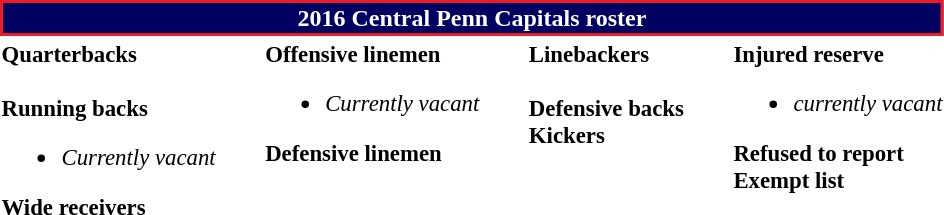<table class="toccolours" style="text-align: left;">
<tr>
<th colspan="7" style="background:#000060; border:2px solid #ED1C24; color:white; text-align:center;">2016 Central Penn Capitals roster</th>
</tr>
<tr>
<td style="font-size: 95%;vertical-align:top;"><strong>Quarterbacks</strong><br>
<br><strong>Running backs</strong><ul><li><em>Currently vacant</em></li></ul><strong>Wide receivers</strong>


</td>
<td style="width: 25px;"></td>
<td style="font-size: 95%;vertical-align:top;"><strong>Offensive linemen</strong><br><ul><li><em>Currently vacant</em></li></ul><strong>Defensive linemen</strong>

</td>
<td style="width: 25px;"></td>
<td style="font-size: 95%;vertical-align:top;"><strong>Linebackers</strong><br>
<br><strong>Defensive backs</strong>



<br><strong>Kickers</strong>
</td>
<td style="width: 25px;"></td>
<td style="font-size: 95%;vertical-align:top;"><strong>Injured reserve</strong><br><ul><li><em>currently vacant</em></li></ul><strong>Refused to report</strong>






<br><strong>Exempt list</strong>
<br></td>
</tr>
<tr>
</tr>
</table>
